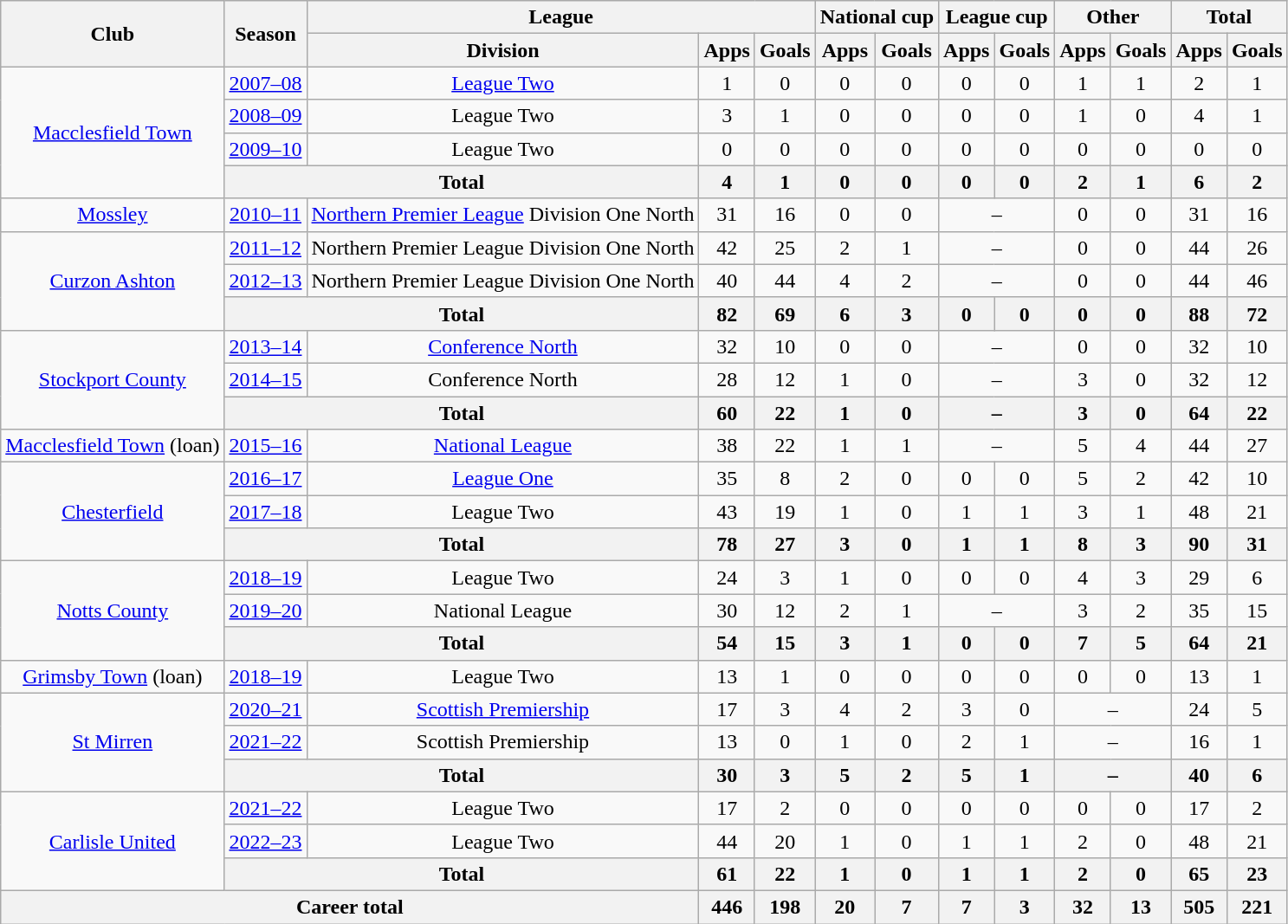<table class="wikitable" style="text-align:center;">
<tr>
<th rowspan="2">Club</th>
<th rowspan="2">Season</th>
<th colspan="3">League</th>
<th colspan="2">National cup</th>
<th colspan="2">League cup</th>
<th colspan="2">Other</th>
<th colspan="2">Total</th>
</tr>
<tr>
<th>Division</th>
<th>Apps</th>
<th>Goals</th>
<th>Apps</th>
<th>Goals</th>
<th>Apps</th>
<th>Goals</th>
<th>Apps</th>
<th>Goals</th>
<th>Apps</th>
<th>Goals</th>
</tr>
<tr>
<td rowspan="4"><a href='#'>Macclesfield Town</a></td>
<td><a href='#'>2007–08</a></td>
<td><a href='#'>League Two</a></td>
<td>1</td>
<td>0</td>
<td>0</td>
<td>0</td>
<td>0</td>
<td>0</td>
<td>1</td>
<td>1</td>
<td>2</td>
<td>1</td>
</tr>
<tr>
<td><a href='#'>2008–09</a></td>
<td>League Two</td>
<td>3</td>
<td>1</td>
<td>0</td>
<td>0</td>
<td>0</td>
<td>0</td>
<td>1</td>
<td>0</td>
<td>4</td>
<td>1</td>
</tr>
<tr>
<td><a href='#'>2009–10</a></td>
<td>League Two</td>
<td>0</td>
<td>0</td>
<td>0</td>
<td>0</td>
<td>0</td>
<td>0</td>
<td>0</td>
<td>0</td>
<td>0</td>
<td>0</td>
</tr>
<tr>
<th colspan="2">Total</th>
<th>4</th>
<th>1</th>
<th>0</th>
<th>0</th>
<th>0</th>
<th>0</th>
<th>2</th>
<th>1</th>
<th>6</th>
<th>2</th>
</tr>
<tr>
<td><a href='#'>Mossley</a></td>
<td><a href='#'>2010–11</a></td>
<td><a href='#'>Northern Premier League</a> Division One North</td>
<td>31</td>
<td>16</td>
<td>0</td>
<td>0</td>
<td colspan="2">–</td>
<td>0</td>
<td>0</td>
<td>31</td>
<td>16</td>
</tr>
<tr>
<td rowspan="3"><a href='#'>Curzon Ashton</a></td>
<td><a href='#'>2011–12</a></td>
<td>Northern Premier League Division One North</td>
<td>42</td>
<td>25</td>
<td>2</td>
<td>1</td>
<td colspan="2">–</td>
<td>0</td>
<td>0</td>
<td>44</td>
<td>26</td>
</tr>
<tr>
<td><a href='#'>2012–13</a></td>
<td>Northern Premier League Division One North</td>
<td>40</td>
<td>44</td>
<td>4</td>
<td>2</td>
<td colspan="2">–</td>
<td>0</td>
<td>0</td>
<td>44</td>
<td>46</td>
</tr>
<tr>
<th colspan="2">Total</th>
<th>82</th>
<th>69</th>
<th>6</th>
<th>3</th>
<th>0</th>
<th>0</th>
<th>0</th>
<th>0</th>
<th>88</th>
<th>72</th>
</tr>
<tr>
<td rowspan="3"><a href='#'>Stockport County</a></td>
<td><a href='#'>2013–14</a></td>
<td><a href='#'>Conference North</a></td>
<td>32</td>
<td>10</td>
<td>0</td>
<td>0</td>
<td colspan="2">–</td>
<td>0</td>
<td>0</td>
<td>32</td>
<td>10</td>
</tr>
<tr>
<td><a href='#'>2014–15</a></td>
<td>Conference North</td>
<td>28</td>
<td>12</td>
<td>1</td>
<td>0</td>
<td colspan="2">–</td>
<td>3</td>
<td>0</td>
<td>32</td>
<td>12</td>
</tr>
<tr>
<th colspan="2">Total</th>
<th>60</th>
<th>22</th>
<th>1</th>
<th>0</th>
<th colspan="2">–</th>
<th>3</th>
<th>0</th>
<th>64</th>
<th>22</th>
</tr>
<tr>
<td><a href='#'>Macclesfield Town</a> (loan)</td>
<td><a href='#'>2015–16</a></td>
<td><a href='#'>National League</a></td>
<td>38</td>
<td>22</td>
<td>1</td>
<td>1</td>
<td colspan="2">–</td>
<td>5</td>
<td>4</td>
<td>44</td>
<td>27</td>
</tr>
<tr>
<td rowspan="3"><a href='#'>Chesterfield</a></td>
<td><a href='#'>2016–17</a></td>
<td><a href='#'>League One</a></td>
<td>35</td>
<td>8</td>
<td>2</td>
<td>0</td>
<td>0</td>
<td>0</td>
<td>5</td>
<td>2</td>
<td>42</td>
<td>10</td>
</tr>
<tr>
<td><a href='#'>2017–18</a></td>
<td>League Two</td>
<td>43</td>
<td>19</td>
<td>1</td>
<td>0</td>
<td>1</td>
<td>1</td>
<td>3</td>
<td>1</td>
<td>48</td>
<td>21</td>
</tr>
<tr>
<th colspan="2">Total</th>
<th>78</th>
<th>27</th>
<th>3</th>
<th>0</th>
<th>1</th>
<th>1</th>
<th>8</th>
<th>3</th>
<th>90</th>
<th>31</th>
</tr>
<tr>
<td rowspan="3"><a href='#'>Notts County</a></td>
<td><a href='#'>2018–19</a></td>
<td>League Two</td>
<td>24</td>
<td>3</td>
<td>1</td>
<td>0</td>
<td>0</td>
<td>0</td>
<td>4</td>
<td>3</td>
<td>29</td>
<td>6</td>
</tr>
<tr>
<td><a href='#'>2019–20</a></td>
<td>National League</td>
<td>30</td>
<td>12</td>
<td>2</td>
<td>1</td>
<td colspan="2">–</td>
<td>3</td>
<td>2</td>
<td>35</td>
<td>15</td>
</tr>
<tr>
<th colspan="2">Total</th>
<th>54</th>
<th>15</th>
<th>3</th>
<th>1</th>
<th>0</th>
<th>0</th>
<th>7</th>
<th>5</th>
<th>64</th>
<th>21</th>
</tr>
<tr>
<td><a href='#'>Grimsby Town</a> (loan)</td>
<td><a href='#'>2018–19</a></td>
<td>League Two</td>
<td>13</td>
<td>1</td>
<td>0</td>
<td>0</td>
<td>0</td>
<td>0</td>
<td>0</td>
<td>0</td>
<td>13</td>
<td>1</td>
</tr>
<tr>
<td rowspan="3"><a href='#'>St Mirren</a></td>
<td><a href='#'>2020–21</a></td>
<td><a href='#'>Scottish Premiership</a></td>
<td>17</td>
<td>3</td>
<td>4</td>
<td>2</td>
<td>3</td>
<td>0</td>
<td colspan="2">–</td>
<td>24</td>
<td>5</td>
</tr>
<tr>
<td><a href='#'>2021–22</a></td>
<td>Scottish Premiership</td>
<td>13</td>
<td>0</td>
<td>1</td>
<td>0</td>
<td>2</td>
<td>1</td>
<td colspan="2">–</td>
<td>16</td>
<td>1</td>
</tr>
<tr>
<th colspan="2">Total</th>
<th>30</th>
<th>3</th>
<th>5</th>
<th>2</th>
<th>5</th>
<th>1</th>
<th colspan="2">–</th>
<th>40</th>
<th>6</th>
</tr>
<tr>
<td rowspan="3"><a href='#'>Carlisle United</a></td>
<td><a href='#'>2021–22</a></td>
<td>League Two</td>
<td>17</td>
<td>2</td>
<td>0</td>
<td>0</td>
<td>0</td>
<td>0</td>
<td>0</td>
<td>0</td>
<td>17</td>
<td>2</td>
</tr>
<tr>
<td><a href='#'>2022–23</a></td>
<td>League Two</td>
<td>44</td>
<td>20</td>
<td>1</td>
<td>0</td>
<td>1</td>
<td>1</td>
<td>2</td>
<td>0</td>
<td>48</td>
<td>21</td>
</tr>
<tr>
<th colspan="2">Total</th>
<th>61</th>
<th>22</th>
<th>1</th>
<th>0</th>
<th>1</th>
<th>1</th>
<th>2</th>
<th>0</th>
<th>65</th>
<th>23</th>
</tr>
<tr>
<th colspan="3">Career total</th>
<th>446</th>
<th>198</th>
<th>20</th>
<th>7</th>
<th>7</th>
<th>3</th>
<th>32</th>
<th>13</th>
<th>505</th>
<th>221</th>
</tr>
</table>
